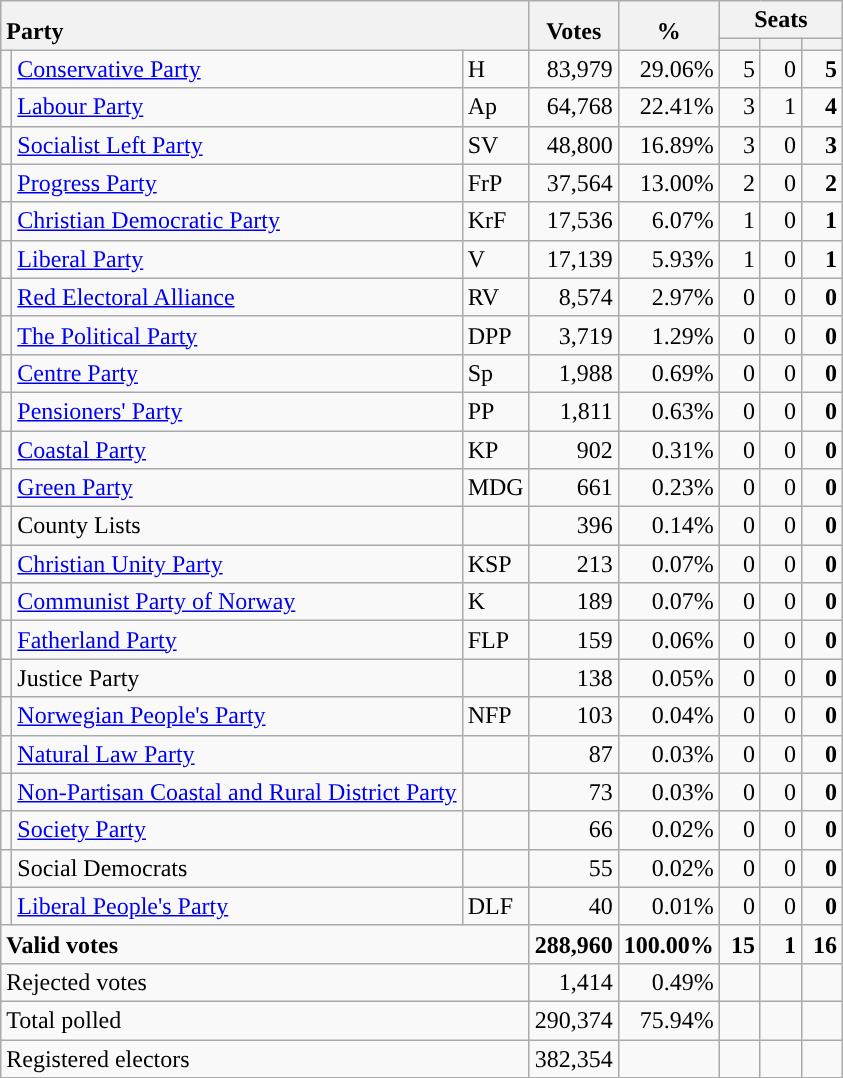<table class="wikitable" border="1" style="text-align:right;">
<tr>
<th style="text-align:left;" valign=bottom rowspan=2 colspan=3>Party</th>
<th align=center valign=bottom rowspan=2 width="50">Votes</th>
<th align=center valign=bottom rowspan=2 width="50">%</th>
<th colspan=3>Seats</th>
</tr>
<tr>
<th align=center valign=bottom width="20"><small></small></th>
<th align=center valign=bottom width="20"><small><a href='#'></a></small></th>
<th align=center valign=bottom width="20"><small></small></th>
</tr>
<tr>
<td style="color:inherit;background:"></td>
<td align=left><a href='#'>Conservative Party</a></td>
<td align=left>H</td>
<td>83,979</td>
<td>29.06%</td>
<td>5</td>
<td>0</td>
<td><strong>5</strong></td>
</tr>
<tr>
<td style="color:inherit;background:"></td>
<td align=left><a href='#'>Labour Party</a></td>
<td align=left>Ap</td>
<td>64,768</td>
<td>22.41%</td>
<td>3</td>
<td>1</td>
<td><strong>4</strong></td>
</tr>
<tr>
<td style="color:inherit;background:"></td>
<td align=left><a href='#'>Socialist Left Party</a></td>
<td align=left>SV</td>
<td>48,800</td>
<td>16.89%</td>
<td>3</td>
<td>0</td>
<td><strong>3</strong></td>
</tr>
<tr>
<td style="color:inherit;background:"></td>
<td align=left><a href='#'>Progress Party</a></td>
<td align=left>FrP</td>
<td>37,564</td>
<td>13.00%</td>
<td>2</td>
<td>0</td>
<td><strong>2</strong></td>
</tr>
<tr>
<td style="color:inherit;background:"></td>
<td align=left><a href='#'>Christian Democratic Party</a></td>
<td align=left>KrF</td>
<td>17,536</td>
<td>6.07%</td>
<td>1</td>
<td>0</td>
<td><strong>1</strong></td>
</tr>
<tr>
<td style="color:inherit;background:"></td>
<td align=left><a href='#'>Liberal Party</a></td>
<td align=left>V</td>
<td>17,139</td>
<td>5.93%</td>
<td>1</td>
<td>0</td>
<td><strong>1</strong></td>
</tr>
<tr>
<td style="color:inherit;background:"></td>
<td align=left><a href='#'>Red Electoral Alliance</a></td>
<td align=left>RV</td>
<td>8,574</td>
<td>2.97%</td>
<td>0</td>
<td>0</td>
<td><strong>0</strong></td>
</tr>
<tr>
<td style="color:inherit;background:"></td>
<td align=left><a href='#'>The Political Party</a></td>
<td align=left>DPP</td>
<td>3,719</td>
<td>1.29%</td>
<td>0</td>
<td>0</td>
<td><strong>0</strong></td>
</tr>
<tr>
<td style="color:inherit;background:"></td>
<td align=left><a href='#'>Centre Party</a></td>
<td align=left>Sp</td>
<td>1,988</td>
<td>0.69%</td>
<td>0</td>
<td>0</td>
<td><strong>0</strong></td>
</tr>
<tr>
<td style="color:inherit;background:"></td>
<td align=left><a href='#'>Pensioners' Party</a></td>
<td align=left>PP</td>
<td>1,811</td>
<td>0.63%</td>
<td>0</td>
<td>0</td>
<td><strong>0</strong></td>
</tr>
<tr>
<td style="color:inherit;background:"></td>
<td align=left><a href='#'>Coastal Party</a></td>
<td align=left>KP</td>
<td>902</td>
<td>0.31%</td>
<td>0</td>
<td>0</td>
<td><strong>0</strong></td>
</tr>
<tr>
<td style="color:inherit;background:"></td>
<td align=left><a href='#'>Green Party</a></td>
<td align=left>MDG</td>
<td>661</td>
<td>0.23%</td>
<td>0</td>
<td>0</td>
<td><strong>0</strong></td>
</tr>
<tr>
<td></td>
<td align=left>County Lists</td>
<td align=left></td>
<td>396</td>
<td>0.14%</td>
<td>0</td>
<td>0</td>
<td><strong>0</strong></td>
</tr>
<tr>
<td style="color:inherit;background:"></td>
<td align=left><a href='#'>Christian Unity Party</a></td>
<td align=left>KSP</td>
<td>213</td>
<td>0.07%</td>
<td>0</td>
<td>0</td>
<td><strong>0</strong></td>
</tr>
<tr>
<td style="color:inherit;background:"></td>
<td align=left><a href='#'>Communist Party of Norway</a></td>
<td align=left>K</td>
<td>189</td>
<td>0.07%</td>
<td>0</td>
<td>0</td>
<td><strong>0</strong></td>
</tr>
<tr>
<td style="color:inherit;background:"></td>
<td align=left><a href='#'>Fatherland Party</a></td>
<td align=left>FLP</td>
<td>159</td>
<td>0.06%</td>
<td>0</td>
<td>0</td>
<td><strong>0</strong></td>
</tr>
<tr>
<td></td>
<td align=left>Justice Party</td>
<td align=left></td>
<td>138</td>
<td>0.05%</td>
<td>0</td>
<td>0</td>
<td><strong>0</strong></td>
</tr>
<tr>
<td style="color:inherit;background:"></td>
<td align=left><a href='#'>Norwegian People's Party</a></td>
<td align=left>NFP</td>
<td>103</td>
<td>0.04%</td>
<td>0</td>
<td>0</td>
<td><strong>0</strong></td>
</tr>
<tr>
<td></td>
<td align=left><a href='#'>Natural Law Party</a></td>
<td align=left></td>
<td>87</td>
<td>0.03%</td>
<td>0</td>
<td>0</td>
<td><strong>0</strong></td>
</tr>
<tr>
<td></td>
<td align=left><a href='#'>Non-Partisan Coastal and Rural District Party</a></td>
<td align=left></td>
<td>73</td>
<td>0.03%</td>
<td>0</td>
<td>0</td>
<td><strong>0</strong></td>
</tr>
<tr>
<td style="color:inherit;background:"></td>
<td align=left><a href='#'>Society Party</a></td>
<td align=left></td>
<td>66</td>
<td>0.02%</td>
<td>0</td>
<td>0</td>
<td><strong>0</strong></td>
</tr>
<tr>
<td></td>
<td align=left>Social Democrats</td>
<td align=left></td>
<td>55</td>
<td>0.02%</td>
<td>0</td>
<td>0</td>
<td><strong>0</strong></td>
</tr>
<tr>
<td style="color:inherit;background:"></td>
<td align=left><a href='#'>Liberal People's Party</a></td>
<td align=left>DLF</td>
<td>40</td>
<td>0.01%</td>
<td>0</td>
<td>0</td>
<td><strong>0</strong></td>
</tr>
<tr style="font-weight:bold">
<td align=left colspan=3>Valid votes</td>
<td>288,960</td>
<td>100.00%</td>
<td>15</td>
<td>1</td>
<td>16</td>
</tr>
<tr>
<td align=left colspan=3>Rejected votes</td>
<td>1,414</td>
<td>0.49%</td>
<td></td>
<td></td>
<td></td>
</tr>
<tr>
<td align=left colspan=3>Total polled</td>
<td>290,374</td>
<td>75.94%</td>
<td></td>
<td></td>
<td></td>
</tr>
<tr>
<td align=left colspan=3>Registered electors</td>
<td>382,354</td>
<td></td>
<td></td>
<td></td>
<td></td>
</tr>
</table>
